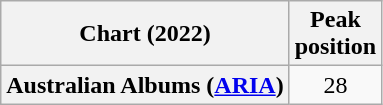<table class="wikitable plainrowheaders" style="text-align:center">
<tr>
<th scope="col">Chart (2022)</th>
<th scope="col">Peak<br>position</th>
</tr>
<tr>
<th scope="row">Australian Albums (<a href='#'>ARIA</a>)</th>
<td>28</td>
</tr>
</table>
